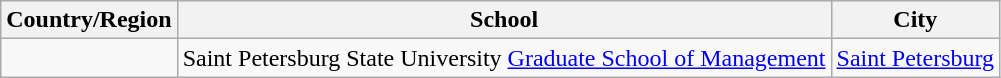<table class="wikitable">
<tr>
<th>Country/Region</th>
<th>School</th>
<th>City</th>
</tr>
<tr>
<td></td>
<td>Saint Petersburg State University <a href='#'>Graduate School of Management</a></td>
<td><a href='#'>Saint Petersburg</a></td>
</tr>
</table>
